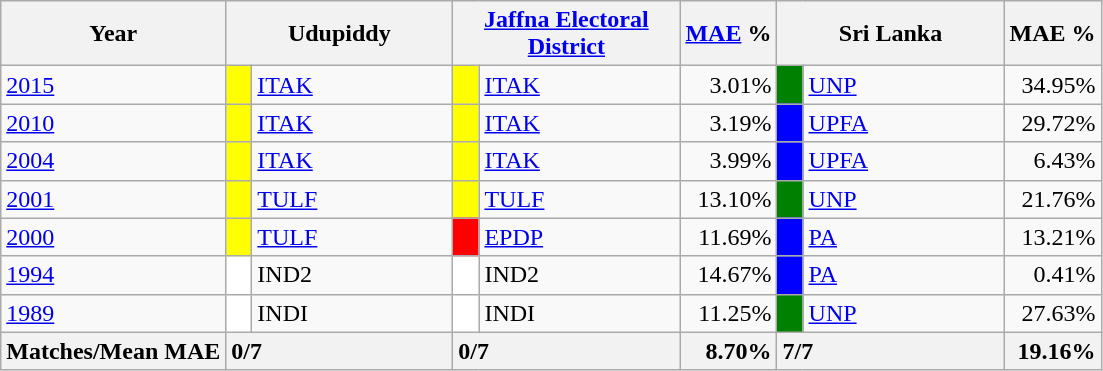<table class="wikitable">
<tr>
<th>Year</th>
<th colspan="2" width="144px">Udupiddy</th>
<th colspan="2" width="144px"><a href='#'>Jaffna Electoral District</a></th>
<th><a href='#'>MAE</a> %</th>
<th colspan="2" width="144px">Sri Lanka</th>
<th>MAE %</th>
</tr>
<tr>
<td><a href='#'>2015</a></td>
<td style="background-color:yellow;" width="10px"></td>
<td style="text-align:left;"><a href='#'>ITAK</a></td>
<td style="background-color:yellow;" width="10px"></td>
<td style="text-align:left;"><a href='#'>ITAK</a></td>
<td style="text-align:right;">3.01%</td>
<td style="background-color:green;" width="10px"></td>
<td style="text-align:left;"><a href='#'>UNP</a></td>
<td style="text-align:right;">34.95%</td>
</tr>
<tr>
<td><a href='#'>2010</a></td>
<td style="background-color:yellow;" width="10px"></td>
<td style="text-align:left;"><a href='#'>ITAK</a></td>
<td style="background-color:yellow;" width="10px"></td>
<td style="text-align:left;"><a href='#'>ITAK</a></td>
<td style="text-align:right;">3.19%</td>
<td style="background-color:blue;" width="10px"></td>
<td style="text-align:left;"><a href='#'>UPFA</a></td>
<td style="text-align:right;">29.72%</td>
</tr>
<tr>
<td><a href='#'>2004</a></td>
<td style="background-color:yellow;" width="10px"></td>
<td style="text-align:left;"><a href='#'>ITAK</a></td>
<td style="background-color:yellow;" width="10px"></td>
<td style="text-align:left;"><a href='#'>ITAK</a></td>
<td style="text-align:right;">3.99%</td>
<td style="background-color:blue;" width="10px"></td>
<td style="text-align:left;"><a href='#'>UPFA</a></td>
<td style="text-align:right;">6.43%</td>
</tr>
<tr>
<td><a href='#'>2001</a></td>
<td style="background-color:yellow;" width="10px"></td>
<td style="text-align:left;"><a href='#'>TULF</a></td>
<td style="background-color:yellow;" width="10px"></td>
<td style="text-align:left;"><a href='#'>TULF</a></td>
<td style="text-align:right;">13.10%</td>
<td style="background-color:green;" width="10px"></td>
<td style="text-align:left;"><a href='#'>UNP</a></td>
<td style="text-align:right;">21.76%</td>
</tr>
<tr>
<td><a href='#'>2000</a></td>
<td style="background-color:yellow;" width="10px"></td>
<td style="text-align:left;"><a href='#'>TULF</a></td>
<td style="background-color:red;" width="10px"></td>
<td style="text-align:left;"><a href='#'>EPDP</a></td>
<td style="text-align:right;">11.69%</td>
<td style="background-color:blue;" width="10px"></td>
<td style="text-align:left;"><a href='#'>PA</a></td>
<td style="text-align:right;">13.21%</td>
</tr>
<tr>
<td><a href='#'>1994</a></td>
<td style="background-color:white;" width="10px"></td>
<td style="text-align:left;">IND2</td>
<td style="background-color:white;" width="10px"></td>
<td style="text-align:left;">IND2</td>
<td style="text-align:right;">14.67%</td>
<td style="background-color:blue;" width="10px"></td>
<td style="text-align:left;"><a href='#'>PA</a></td>
<td style="text-align:right;">0.41%</td>
</tr>
<tr>
<td><a href='#'>1989</a></td>
<td style="background-color:white;" width="10px"></td>
<td style="text-align:left;">INDI</td>
<td style="background-color:white;" width="10px"></td>
<td style="text-align:left;">INDI</td>
<td style="text-align:right;">11.25%</td>
<td style="background-color:green;" width="10px"></td>
<td style="text-align:left;"><a href='#'>UNP</a></td>
<td style="text-align:right;">27.63%</td>
</tr>
<tr>
<th>Matches/Mean MAE</th>
<th style="text-align:left;"colspan="2" width="144px">0/7</th>
<th style="text-align:left;"colspan="2" width="144px">0/7</th>
<th style="text-align:right;">8.70%</th>
<th style="text-align:left;"colspan="2" width="144px">7/7</th>
<th style="text-align:right;">19.16%</th>
</tr>
</table>
